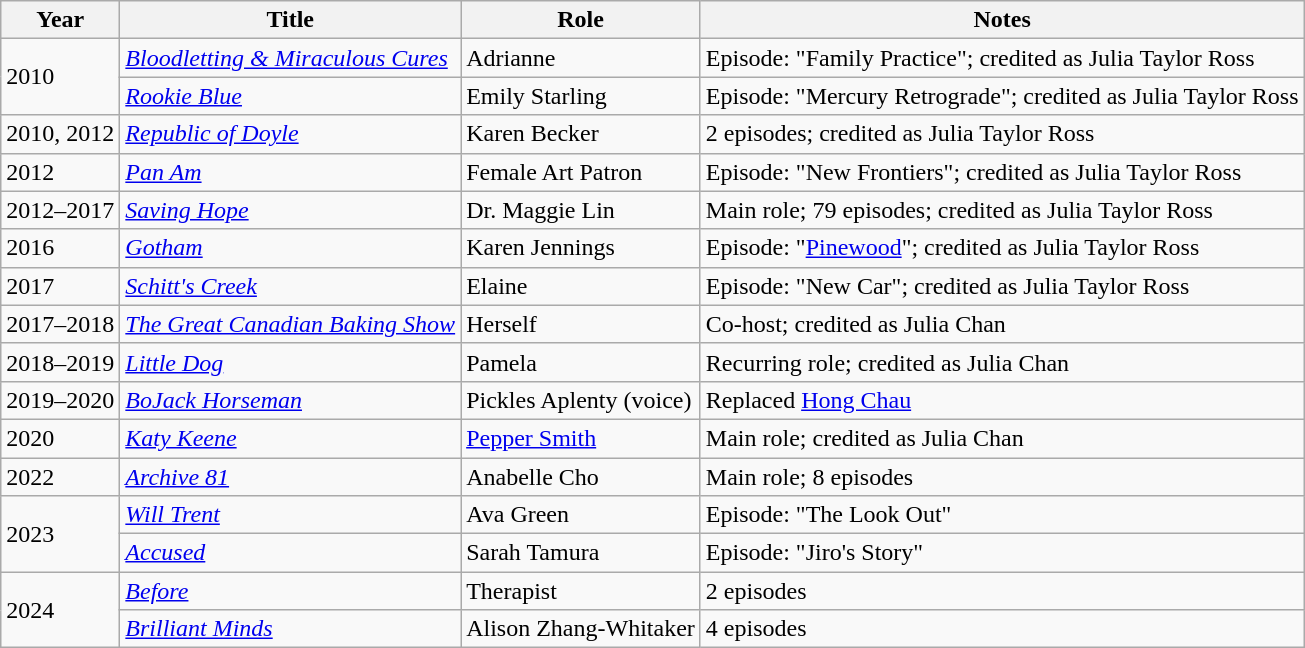<table class="wikitable sortable">
<tr>
<th>Year</th>
<th>Title</th>
<th>Role</th>
<th class="unsortable">Notes</th>
</tr>
<tr>
<td rowspan="2">2010</td>
<td><em><a href='#'>Bloodletting & Miraculous Cures</a></em></td>
<td>Adrianne</td>
<td>Episode: "Family Practice"; credited as Julia Taylor Ross</td>
</tr>
<tr>
<td><em><a href='#'>Rookie Blue</a></em></td>
<td>Emily Starling</td>
<td>Episode: "Mercury Retrograde"; credited as Julia Taylor Ross</td>
</tr>
<tr>
<td>2010, 2012</td>
<td><em><a href='#'>Republic of Doyle</a></em></td>
<td>Karen Becker</td>
<td>2 episodes; credited as Julia Taylor Ross</td>
</tr>
<tr>
<td>2012</td>
<td><em><a href='#'>Pan Am</a></em></td>
<td>Female Art Patron</td>
<td>Episode: "New Frontiers"; credited as Julia Taylor Ross</td>
</tr>
<tr>
<td>2012–2017</td>
<td><em><a href='#'>Saving Hope</a></em></td>
<td>Dr. Maggie Lin</td>
<td>Main role; 79 episodes; credited as Julia Taylor Ross</td>
</tr>
<tr>
<td>2016</td>
<td><em><a href='#'>Gotham</a></em></td>
<td>Karen Jennings</td>
<td>Episode: "<a href='#'>Pinewood</a>"; credited as Julia Taylor Ross</td>
</tr>
<tr>
<td>2017</td>
<td><em><a href='#'>Schitt's Creek</a></em></td>
<td>Elaine</td>
<td>Episode: "New Car"; credited as Julia Taylor Ross</td>
</tr>
<tr>
<td>2017–2018</td>
<td><em><a href='#'>The Great Canadian Baking Show</a></em></td>
<td>Herself</td>
<td>Co-host; credited as Julia Chan</td>
</tr>
<tr>
<td>2018–2019</td>
<td><em><a href='#'>Little Dog</a></em></td>
<td>Pamela</td>
<td>Recurring role; credited as Julia Chan</td>
</tr>
<tr>
<td>2019–2020</td>
<td><em><a href='#'>BoJack Horseman</a></em></td>
<td>Pickles Aplenty (voice)</td>
<td>Replaced <a href='#'>Hong Chau</a></td>
</tr>
<tr>
<td>2020</td>
<td><em><a href='#'>Katy Keene</a></em></td>
<td><a href='#'>Pepper Smith</a></td>
<td>Main role; credited as Julia Chan</td>
</tr>
<tr>
<td>2022</td>
<td><em><a href='#'>Archive 81</a></em></td>
<td>Anabelle Cho</td>
<td>Main role; 8 episodes</td>
</tr>
<tr>
<td rowspan="2">2023</td>
<td><em><a href='#'>Will Trent</a></em></td>
<td>Ava Green</td>
<td>Episode: "The Look Out"</td>
</tr>
<tr>
<td><em><a href='#'>Accused</a></em></td>
<td>Sarah Tamura</td>
<td>Episode: "Jiro's Story"</td>
</tr>
<tr>
<td rowspan="2">2024</td>
<td><em><a href='#'>Before</a></em></td>
<td>Therapist</td>
<td>2 episodes</td>
</tr>
<tr>
<td><em><a href='#'>Brilliant Minds</a></em></td>
<td>Alison Zhang-Whitaker</td>
<td>4 episodes</td>
</tr>
</table>
